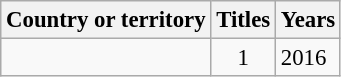<table class="wikitable" style="font-size:95%;">
<tr>
<th>Country or territory</th>
<th>Titles</th>
<th>Years</th>
</tr>
<tr>
<td></td>
<td rowspan="2" style="text-align:center;">1</td>
<td>2016</td>
</tr>
</table>
